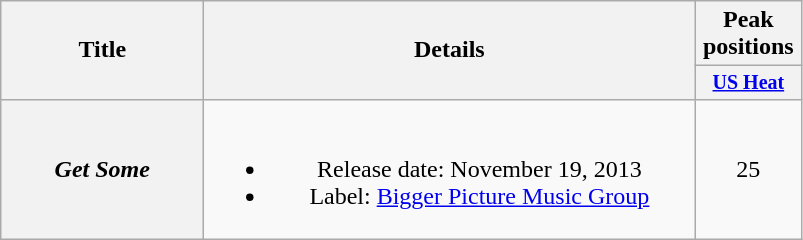<table class="wikitable plainrowheaders" style="text-align:center;">
<tr>
<th rowspan="2" style="width:8em;">Title</th>
<th rowspan="2" style="width:20em;">Details</th>
<th>Peak positions</th>
</tr>
<tr style="font-size:smaller;">
<th width="65"><a href='#'>US Heat</a></th>
</tr>
<tr>
<th scope="row"><em>Get Some</em></th>
<td><br><ul><li>Release date: November 19, 2013</li><li>Label: <a href='#'>Bigger Picture Music Group</a></li></ul></td>
<td>25</td>
</tr>
</table>
